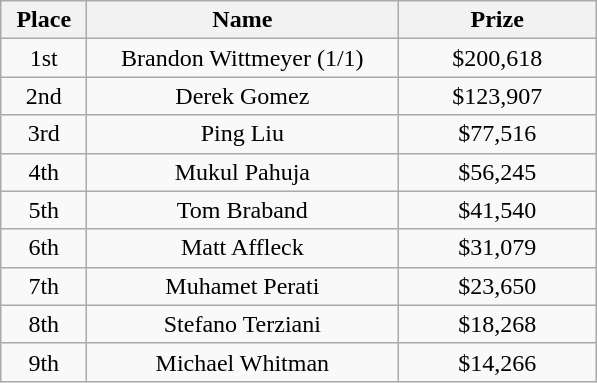<table class="wikitable">
<tr>
<th width="50">Place</th>
<th width="200">Name</th>
<th width="125">Prize</th>
</tr>
<tr>
<td align = "center">1st</td>
<td align = "center">Brandon Wittmeyer (1/1)</td>
<td align = "center">$200,618</td>
</tr>
<tr>
<td align = "center">2nd</td>
<td align = "center">Derek Gomez</td>
<td align = "center">$123,907</td>
</tr>
<tr>
<td align = "center">3rd</td>
<td align = "center">Ping Liu</td>
<td align = "center">$77,516</td>
</tr>
<tr>
<td align = "center">4th</td>
<td align = "center">Mukul Pahuja</td>
<td align = "center">$56,245</td>
</tr>
<tr>
<td align = "center">5th</td>
<td align = "center">Tom Braband</td>
<td align = "center">$41,540</td>
</tr>
<tr>
<td align = "center">6th</td>
<td align = "center">Matt Affleck</td>
<td align = "center">$31,079</td>
</tr>
<tr>
<td align = "center">7th</td>
<td align = "center">Muhamet Perati</td>
<td align = "center">$23,650</td>
</tr>
<tr>
<td align = "center">8th</td>
<td align = "center">Stefano Terziani</td>
<td align = "center">$18,268</td>
</tr>
<tr>
<td align = "center">9th</td>
<td align = "center">Michael Whitman</td>
<td align = "center">$14,266</td>
</tr>
</table>
